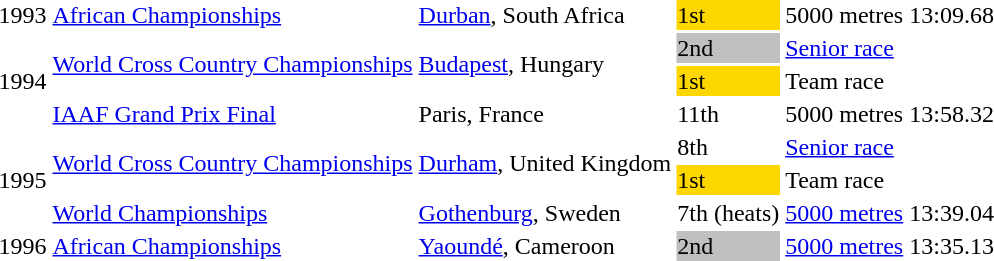<table>
<tr>
<td>1993</td>
<td><a href='#'>African Championships</a></td>
<td><a href='#'>Durban</a>, South Africa</td>
<td bgcolor=gold>1st</td>
<td>5000 metres</td>
<td>13:09.68 </td>
</tr>
<tr>
<td rowspan=3>1994</td>
<td rowspan=2><a href='#'>World Cross Country Championships</a></td>
<td rowspan=2><a href='#'>Budapest</a>, Hungary</td>
<td bgcolor=silver>2nd</td>
<td><a href='#'>Senior race</a></td>
<td></td>
</tr>
<tr>
<td bgcolor=gold>1st</td>
<td>Team race</td>
</tr>
<tr>
<td><a href='#'>IAAF Grand Prix Final</a></td>
<td>Paris, France</td>
<td>11th</td>
<td>5000 metres</td>
<td>13:58.32</td>
</tr>
<tr>
<td rowspan=3>1995</td>
<td rowspan=2><a href='#'>World Cross Country Championships</a></td>
<td rowspan=2><a href='#'>Durham</a>, United Kingdom</td>
<td>8th</td>
<td><a href='#'>Senior race</a></td>
<td></td>
</tr>
<tr>
<td bgcolor=gold>1st</td>
<td>Team race</td>
</tr>
<tr>
<td><a href='#'>World Championships</a></td>
<td><a href='#'>Gothenburg</a>, Sweden</td>
<td>7th (heats)</td>
<td><a href='#'>5000 metres</a></td>
<td>13:39.04</td>
</tr>
<tr>
<td>1996</td>
<td><a href='#'>African Championships</a></td>
<td><a href='#'>Yaoundé</a>, Cameroon</td>
<td bgcolor=silver>2nd</td>
<td><a href='#'>5000 metres</a></td>
<td>13:35.13</td>
</tr>
</table>
